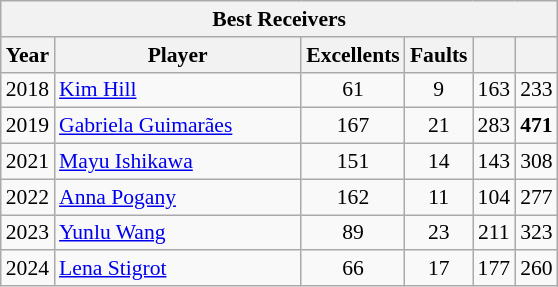<table class="wikitable sortable" style=font-size:90%>
<tr>
<th colspan=7>Best Receivers</th>
</tr>
<tr>
<th width=20>Year</th>
<th width=158>Player</th>
<th width=20>Excellents</th>
<th width=20>Faults</th>
<th width=20></th>
<th width=20></th>
</tr>
<tr>
<td>2018</td>
<td> <a href='#'>Kim Hill</a></td>
<td align=center>61</td>
<td align=center>9</td>
<td align=center>163</td>
<td align=center>233</td>
</tr>
<tr>
<td>2019</td>
<td> <a href='#'>Gabriela Guimarães</a></td>
<td align=center>167</td>
<td align=center>21</td>
<td align=center>283</td>
<td align=center><strong>471</strong></td>
</tr>
<tr>
<td>2021</td>
<td> <a href='#'>Mayu Ishikawa</a></td>
<td align=center>151</td>
<td align=center>14</td>
<td align=center>143</td>
<td align=center>308</td>
</tr>
<tr>
<td>2022</td>
<td> <a href='#'>Anna Pogany</a></td>
<td align=center>162</td>
<td align=center>11</td>
<td align=center>104</td>
<td align=center>277</td>
</tr>
<tr>
<td>2023</td>
<td> <a href='#'>Yunlu Wang</a></td>
<td align=center>89</td>
<td align=center>23</td>
<td align=center>211</td>
<td align=center>323</td>
</tr>
<tr>
<td>2024</td>
<td> <a href='#'>Lena Stigrot</a></td>
<td align=center>66</td>
<td align=center>17</td>
<td align=center>177</td>
<td align=center>260</td>
</tr>
</table>
